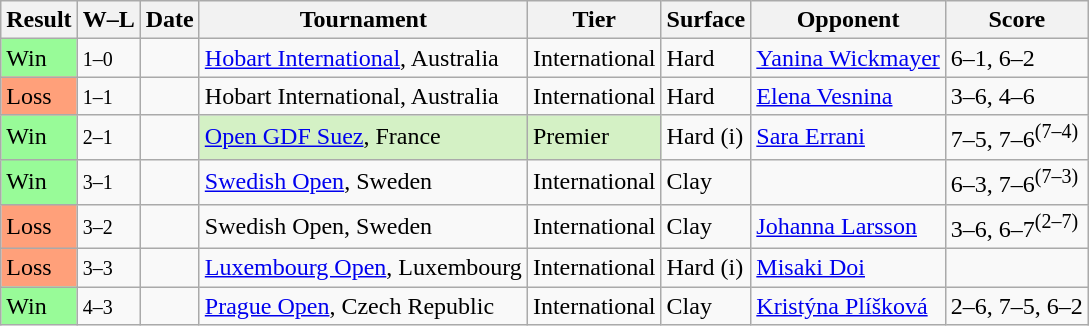<table class="wikitable sortable nowrap">
<tr>
<th>Result</th>
<th class="unsortable">W–L</th>
<th>Date</th>
<th>Tournament</th>
<th>Tier</th>
<th>Surface</th>
<th>Opponent</th>
<th class="unsortable">Score</th>
</tr>
<tr>
<td style="background:#98fb98;">Win</td>
<td><small>1–0</small></td>
<td><a href='#'></a></td>
<td><a href='#'>Hobart International</a>, Australia</td>
<td>International</td>
<td>Hard</td>
<td> <a href='#'>Yanina Wickmayer</a></td>
<td>6–1, 6–2</td>
</tr>
<tr>
<td style="background:#ffa07a;">Loss</td>
<td><small>1–1</small></td>
<td><a href='#'></a></td>
<td>Hobart International, Australia</td>
<td>International</td>
<td>Hard</td>
<td> <a href='#'>Elena Vesnina</a></td>
<td>3–6, 4–6</td>
</tr>
<tr>
<td style="background:#98fb98;">Win</td>
<td><small>2–1</small></td>
<td><a href='#'></a></td>
<td style="background:#d4f1c5;"><a href='#'>Open GDF Suez</a>, France</td>
<td style="background:#d4f1c5;">Premier</td>
<td>Hard (i)</td>
<td> <a href='#'>Sara Errani</a></td>
<td>7–5, 7–6<sup>(7–4)</sup></td>
</tr>
<tr>
<td style="background:#98fb98;">Win</td>
<td><small>3–1</small></td>
<td><a href='#'></a></td>
<td><a href='#'>Swedish Open</a>, Sweden</td>
<td>International</td>
<td>Clay</td>
<td></td>
<td>6–3, 7–6<sup>(7–3)</sup></td>
</tr>
<tr>
<td style="background:#ffa07a;">Loss</td>
<td><small>3–2</small></td>
<td><a href='#'></a></td>
<td>Swedish Open, Sweden</td>
<td>International</td>
<td>Clay</td>
<td> <a href='#'>Johanna Larsson</a></td>
<td>3–6, 6–7<sup>(2–7)</sup></td>
</tr>
<tr>
<td style="background:#ffa07a;">Loss</td>
<td><small>3–3</small></td>
<td><a href='#'></a></td>
<td><a href='#'>Luxembourg Open</a>, Luxembourg</td>
<td>International</td>
<td>Hard (i)</td>
<td> <a href='#'>Misaki Doi</a></td>
<td></td>
</tr>
<tr>
<td style="background:#98fb98;">Win</td>
<td><small>4–3</small></td>
<td><a href='#'></a></td>
<td><a href='#'>Prague Open</a>, Czech Republic</td>
<td>International</td>
<td>Clay</td>
<td> <a href='#'>Kristýna Plíšková</a></td>
<td>2–6, 7–5, 6–2</td>
</tr>
</table>
